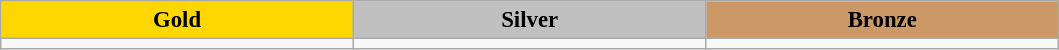<table class="wikitable" style="text-align:center;font-size:95%;">
<tr>
<th style="width:15em;background:gold">Gold</th>
<th style="width:15em;background:silver">Silver</th>
<th style="width:15em;background:#CC9966">Bronze</th>
</tr>
<tr>
<td></td>
<td></td>
<td></td>
</tr>
</table>
